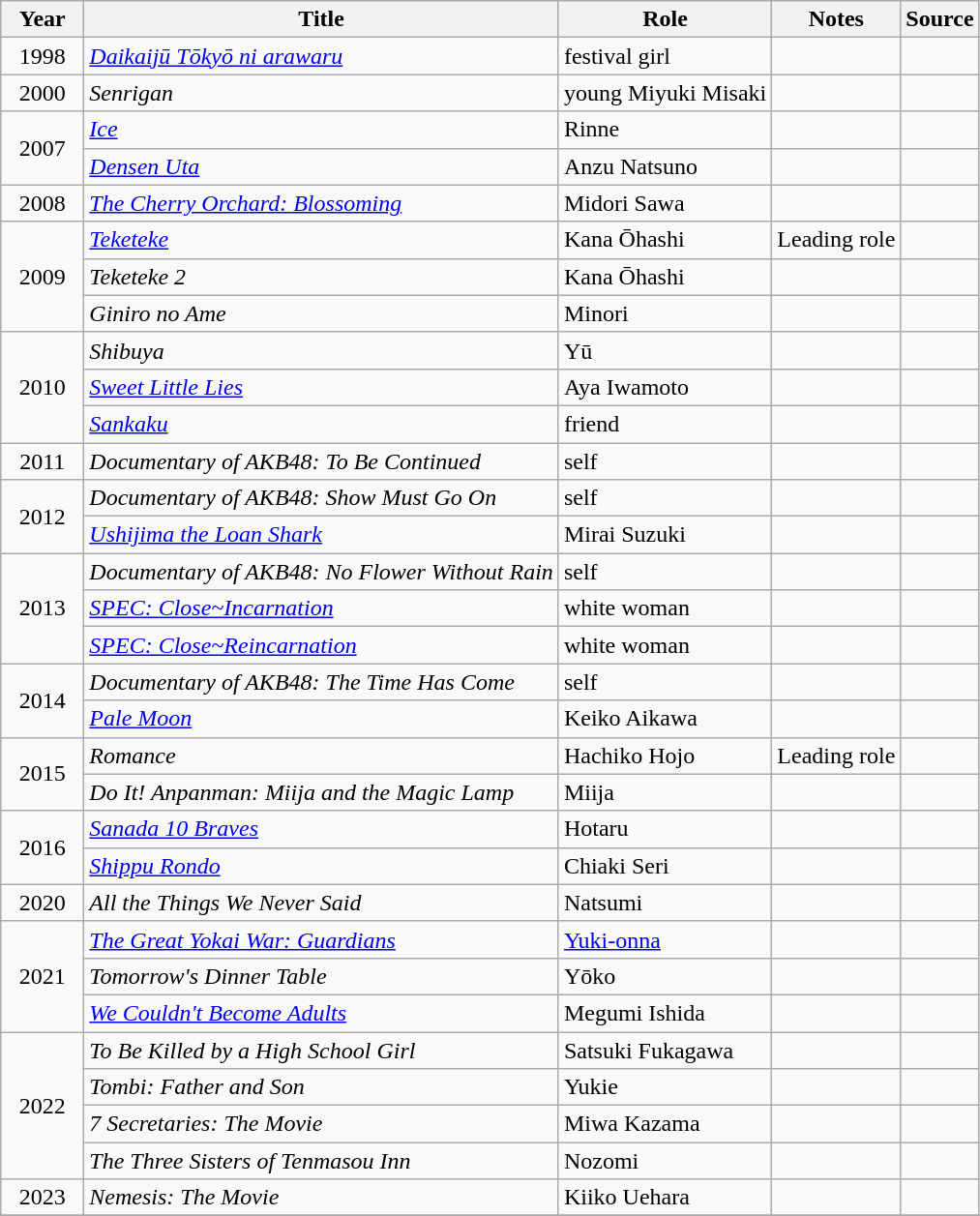<table class="wikitable">
<tr>
<th width="50px">Year</th>
<th>Title</th>
<th>Role</th>
<th>Notes</th>
<th>Source</th>
</tr>
<tr>
<td style="text-align:center">1998</td>
<td><em><a href='#'>Daikaijū Tōkyō ni arawaru</a></em></td>
<td>festival girl</td>
<td></td>
<td></td>
</tr>
<tr>
<td style="text-align:center">2000</td>
<td><em>Senrigan</em></td>
<td>young Miyuki Misaki</td>
<td></td>
<td></td>
</tr>
<tr>
<td rowspan=2 style="text-align:center">2007</td>
<td><em><a href='#'>Ice</a></em></td>
<td>Rinne</td>
<td></td>
<td></td>
</tr>
<tr>
<td><em><a href='#'>Densen Uta</a></em></td>
<td>Anzu Natsuno</td>
<td></td>
<td></td>
</tr>
<tr>
<td style="text-align:center">2008</td>
<td><em><a href='#'>The Cherry Orchard: Blossoming</a></em></td>
<td>Midori Sawa</td>
<td></td>
<td></td>
</tr>
<tr>
<td rowspan=3 style="text-align:center">2009</td>
<td><em><a href='#'>Teketeke</a></em></td>
<td>Kana Ōhashi</td>
<td>Leading role</td>
<td></td>
</tr>
<tr>
<td><em>Teketeke 2</em></td>
<td>Kana Ōhashi</td>
<td></td>
<td></td>
</tr>
<tr>
<td><em>Giniro no Ame</em></td>
<td>Minori</td>
<td></td>
<td></td>
</tr>
<tr>
<td rowspan=3 style="text-align:center">2010</td>
<td><em>Shibuya</em></td>
<td>Yū</td>
<td></td>
<td></td>
</tr>
<tr>
<td><em><a href='#'>Sweet Little Lies</a></em></td>
<td>Aya Iwamoto</td>
<td></td>
<td></td>
</tr>
<tr>
<td><em><a href='#'>Sankaku</a></em></td>
<td>friend</td>
<td></td>
<td></td>
</tr>
<tr>
<td style="text-align:center">2011</td>
<td><em>Documentary of AKB48: To Be Continued</em></td>
<td>self</td>
<td></td>
<td></td>
</tr>
<tr>
<td rowspan=2 style="text-align:center">2012</td>
<td><em>Documentary of AKB48: Show Must Go On</em></td>
<td>self</td>
<td></td>
<td></td>
</tr>
<tr>
<td><em><a href='#'>Ushijima the Loan Shark</a></em></td>
<td>Mirai Suzuki</td>
<td></td>
<td></td>
</tr>
<tr>
<td rowspan=3 style="text-align:center">2013</td>
<td><em>Documentary of AKB48: No Flower Without Rain</em></td>
<td>self</td>
<td></td>
<td></td>
</tr>
<tr>
<td><em><a href='#'>SPEC: Close~Incarnation</a></em></td>
<td>white woman</td>
<td></td>
<td></td>
</tr>
<tr>
<td><em><a href='#'>SPEC: Close~Reincarnation</a></em></td>
<td>white woman</td>
<td></td>
<td></td>
</tr>
<tr>
<td rowspan=2 style="text-align:center">2014</td>
<td><em>Documentary of AKB48: The Time Has Come</em></td>
<td>self</td>
<td></td>
<td></td>
</tr>
<tr>
<td><em><a href='#'>Pale Moon</a></em></td>
<td>Keiko Aikawa</td>
<td></td>
<td></td>
</tr>
<tr>
<td rowspan=2 style="text-align:center">2015</td>
<td><em>Romance</em></td>
<td>Hachiko Hojo<br></td>
<td>Leading role</td>
<td></td>
</tr>
<tr>
<td><em>Do It! Anpanman: Miija and the Magic Lamp</em></td>
<td>Miija</td>
<td></td>
<td></td>
</tr>
<tr>
<td rowspan=2 style="text-align:center">2016</td>
<td><em><a href='#'>Sanada 10 Braves</a></em></td>
<td>Hotaru</td>
<td></td>
<td></td>
</tr>
<tr>
<td><em><a href='#'>Shippu Rondo</a></em></td>
<td>Chiaki Seri</td>
<td></td>
<td></td>
</tr>
<tr>
<td rowspan=1 style="text-align:center">2020</td>
<td><em>All the Things We Never Said</em></td>
<td>Natsumi</td>
<td></td>
<td></td>
</tr>
<tr>
<td rowspan=3 style="text-align:center">2021</td>
<td><em><a href='#'>The Great Yokai War: Guardians</a></em></td>
<td><a href='#'>Yuki-onna</a></td>
<td></td>
<td></td>
</tr>
<tr>
<td><em>Tomorrow's Dinner Table</em></td>
<td>Yōko</td>
<td></td>
<td></td>
</tr>
<tr>
<td><em><a href='#'>We Couldn't Become Adults</a></em></td>
<td>Megumi Ishida</td>
<td></td>
<td></td>
</tr>
<tr>
<td rowspan=4 style="text-align:center">2022</td>
<td><em>To Be Killed by a High School Girl</em></td>
<td>Satsuki Fukagawa</td>
<td></td>
<td></td>
</tr>
<tr>
<td><em>Tombi: Father and Son</em></td>
<td>Yukie</td>
<td></td>
<td></td>
</tr>
<tr>
<td><em>7 Secretaries: The Movie</em></td>
<td>Miwa Kazama</td>
<td></td>
<td></td>
</tr>
<tr>
<td><em>The Three Sisters of Tenmasou Inn</em></td>
<td>Nozomi</td>
<td></td>
<td></td>
</tr>
<tr>
<td rowspan=1 style="text-align:center">2023</td>
<td><em>Nemesis: The Movie</em></td>
<td>Kiiko Uehara</td>
<td></td>
<td></td>
</tr>
<tr>
</tr>
</table>
